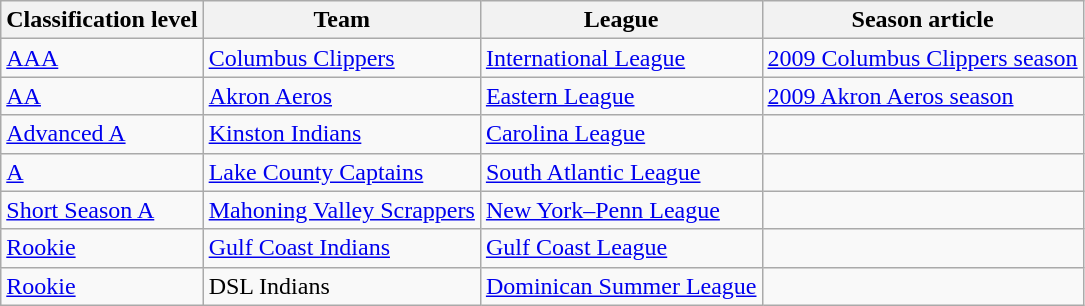<table class="wikitable" border="1">
<tr>
<th>Classification level</th>
<th>Team</th>
<th>League</th>
<th>Season article</th>
</tr>
<tr>
<td><a href='#'>AAA</a></td>
<td><a href='#'>Columbus Clippers</a></td>
<td><a href='#'>International League</a></td>
<td><a href='#'>2009 Columbus Clippers season</a></td>
</tr>
<tr>
<td><a href='#'>AA</a></td>
<td><a href='#'>Akron Aeros</a></td>
<td><a href='#'>Eastern League</a></td>
<td><a href='#'>2009 Akron Aeros season</a></td>
</tr>
<tr>
<td><a href='#'>Advanced A</a></td>
<td><a href='#'>Kinston Indians</a></td>
<td><a href='#'>Carolina League</a></td>
<td></td>
</tr>
<tr>
<td><a href='#'>A</a></td>
<td><a href='#'>Lake County Captains</a></td>
<td><a href='#'>South Atlantic League</a></td>
<td></td>
</tr>
<tr>
<td><a href='#'>Short Season A</a></td>
<td><a href='#'>Mahoning Valley Scrappers</a></td>
<td><a href='#'>New York–Penn League</a></td>
<td></td>
</tr>
<tr>
<td><a href='#'>Rookie</a></td>
<td><a href='#'>Gulf Coast Indians</a></td>
<td><a href='#'>Gulf Coast League</a></td>
<td></td>
</tr>
<tr>
<td><a href='#'>Rookie</a></td>
<td>DSL Indians</td>
<td><a href='#'>Dominican Summer League</a></td>
<td></td>
</tr>
</table>
